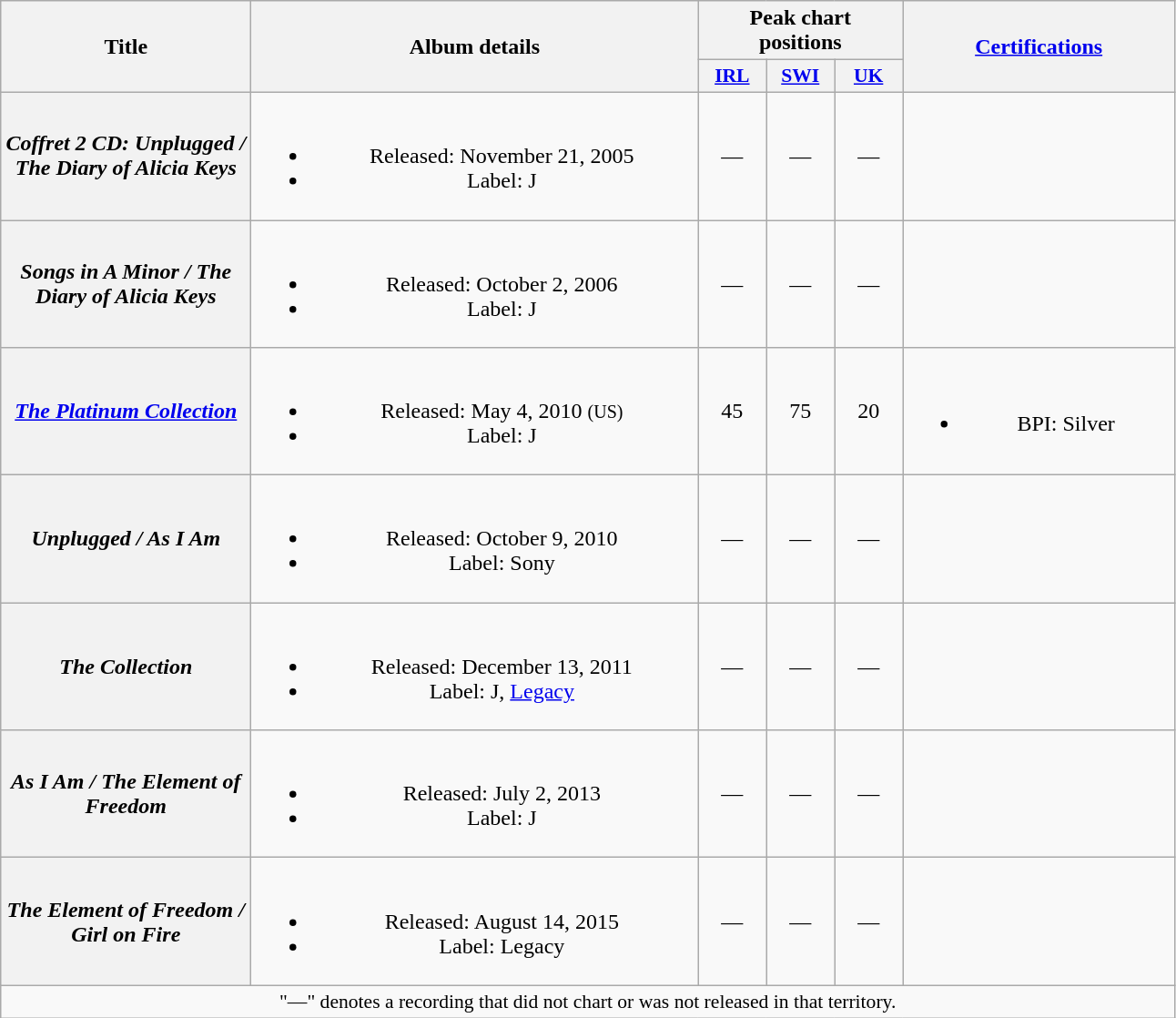<table class="wikitable plainrowheaders" style="text-align:center;" border="1">
<tr>
<th scope="col" rowspan="2" style="width:11em;">Title</th>
<th scope="col" rowspan="2" style="width:20em;">Album details</th>
<th scope="col" colspan="3">Peak chart<br>positions</th>
<th scope="col" rowspan="2" style="width:12em;"><a href='#'>Certifications</a></th>
</tr>
<tr>
<th scope="col" style="width:3em;font-size:90%;"><a href='#'>IRL</a><br></th>
<th scope="col" style="width:3em;font-size:90%;"><a href='#'>SWI</a><br></th>
<th scope="col" style="width:3em;font-size:90%;"><a href='#'>UK</a><br></th>
</tr>
<tr>
<th scope="row"><em>Coffret 2 CD: Unplugged / The Diary of Alicia Keys</em></th>
<td><br><ul><li>Released: November 21, 2005</li><li>Label: J</li></ul></td>
<td>—</td>
<td>—</td>
<td>—</td>
<td></td>
</tr>
<tr>
<th scope="row"><em>Songs in A Minor / The Diary of Alicia Keys</em></th>
<td><br><ul><li>Released: October 2, 2006</li><li>Label: J</li></ul></td>
<td>—</td>
<td>—</td>
<td>—</td>
<td></td>
</tr>
<tr>
<th scope="row"><em><a href='#'>The Platinum Collection</a></em></th>
<td><br><ul><li>Released: May 4, 2010 <small>(US)</small></li><li>Label: J</li></ul></td>
<td>45</td>
<td>75</td>
<td>20</td>
<td><br><ul><li>BPI: Silver</li></ul></td>
</tr>
<tr>
<th scope="row"><em>Unplugged / As I Am</em></th>
<td><br><ul><li>Released: October 9, 2010</li><li>Label: Sony</li></ul></td>
<td>—</td>
<td>—</td>
<td>—</td>
<td></td>
</tr>
<tr>
<th scope="row"><em>The Collection</em></th>
<td><br><ul><li>Released: December 13, 2011</li><li>Label: J, <a href='#'>Legacy</a></li></ul></td>
<td>—</td>
<td>—</td>
<td>—</td>
<td></td>
</tr>
<tr>
<th scope="row"><em>As I Am / The Element of Freedom</em></th>
<td><br><ul><li>Released: July 2, 2013</li><li>Label: J</li></ul></td>
<td>—</td>
<td>—</td>
<td>—</td>
<td></td>
</tr>
<tr>
<th scope="row"><em>The Element of Freedom / Girl on Fire</em></th>
<td><br><ul><li>Released: August 14, 2015</li><li>Label: Legacy</li></ul></td>
<td>—</td>
<td>—</td>
<td>—</td>
<td></td>
</tr>
<tr>
<td colspan="14" style="font-size:90%">"—" denotes a recording that did not chart or was not released in that territory.</td>
</tr>
</table>
